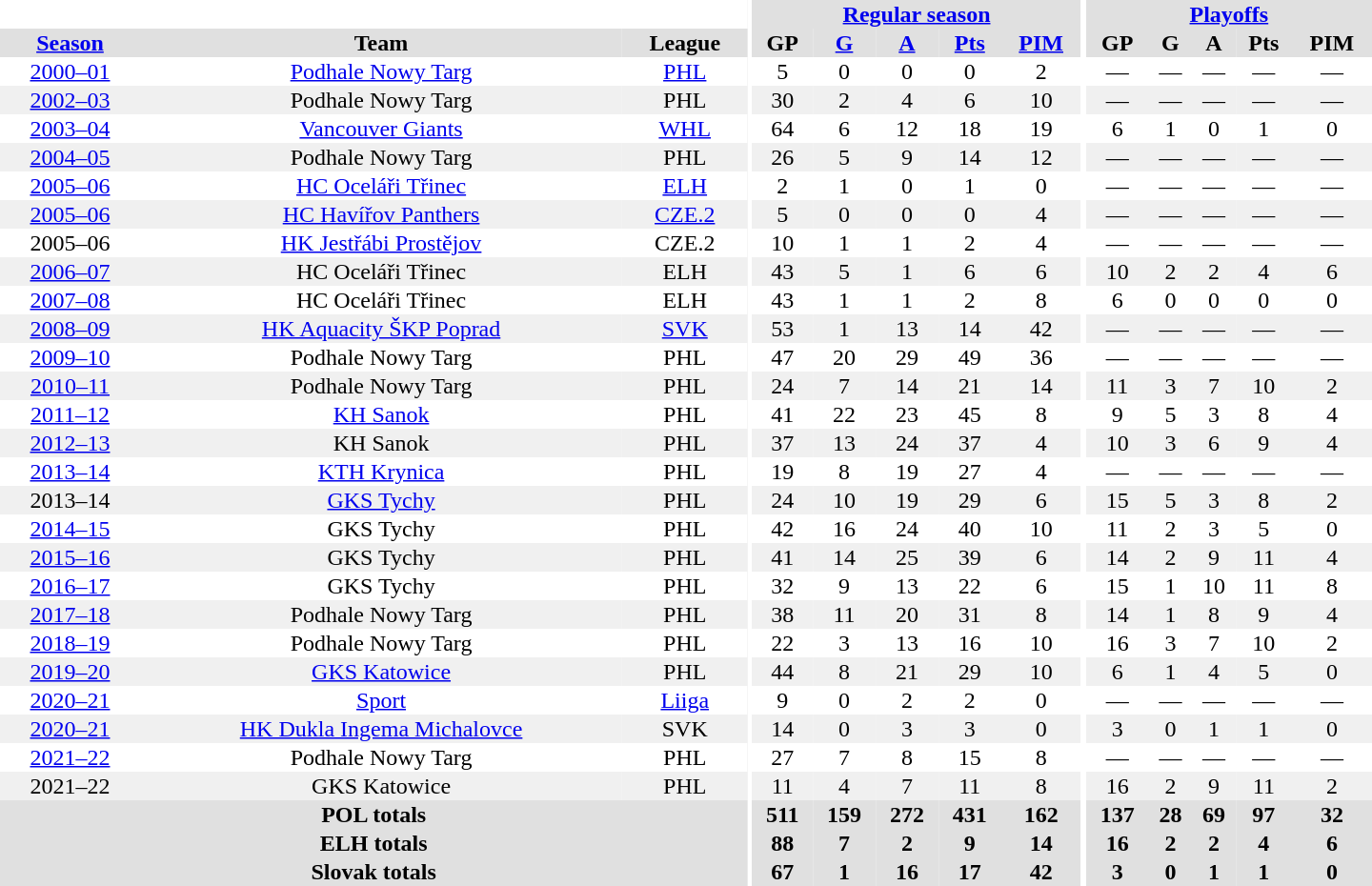<table border="0" cellpadding="1" cellspacing="0" style="text-align:center; width:60em">
<tr bgcolor="#e0e0e0">
<th colspan="3" bgcolor="#ffffff"></th>
<th rowspan="99" bgcolor="#ffffff"></th>
<th colspan="5"><a href='#'>Regular season</a></th>
<th rowspan="99" bgcolor="#ffffff"></th>
<th colspan="5"><a href='#'>Playoffs</a></th>
</tr>
<tr bgcolor="#e0e0e0">
<th><a href='#'>Season</a></th>
<th>Team</th>
<th>League</th>
<th>GP</th>
<th><a href='#'>G</a></th>
<th><a href='#'>A</a></th>
<th><a href='#'>Pts</a></th>
<th><a href='#'>PIM</a></th>
<th>GP</th>
<th>G</th>
<th>A</th>
<th>Pts</th>
<th>PIM</th>
</tr>
<tr>
<td><a href='#'>2000–01</a></td>
<td><a href='#'>Podhale Nowy Targ</a></td>
<td><a href='#'>PHL</a></td>
<td>5</td>
<td>0</td>
<td>0</td>
<td>0</td>
<td>2</td>
<td>—</td>
<td>—</td>
<td>—</td>
<td>—</td>
<td>—</td>
</tr>
<tr bgcolor="#f0f0f0">
<td><a href='#'>2002–03</a></td>
<td>Podhale Nowy Targ</td>
<td>PHL</td>
<td>30</td>
<td>2</td>
<td>4</td>
<td>6</td>
<td>10</td>
<td>—</td>
<td>—</td>
<td>—</td>
<td>—</td>
<td>—</td>
</tr>
<tr>
<td><a href='#'>2003–04</a></td>
<td><a href='#'>Vancouver Giants</a></td>
<td><a href='#'>WHL</a></td>
<td>64</td>
<td>6</td>
<td>12</td>
<td>18</td>
<td>19</td>
<td>6</td>
<td>1</td>
<td>0</td>
<td>1</td>
<td>0</td>
</tr>
<tr bgcolor="#f0f0f0">
<td><a href='#'>2004–05</a></td>
<td>Podhale Nowy Targ</td>
<td>PHL</td>
<td>26</td>
<td>5</td>
<td>9</td>
<td>14</td>
<td>12</td>
<td>—</td>
<td>—</td>
<td>—</td>
<td>—</td>
<td>—</td>
</tr>
<tr>
<td><a href='#'>2005–06</a></td>
<td><a href='#'>HC Oceláři Třinec</a></td>
<td><a href='#'>ELH</a></td>
<td>2</td>
<td>1</td>
<td>0</td>
<td>1</td>
<td>0</td>
<td>—</td>
<td>—</td>
<td>—</td>
<td>—</td>
<td>—</td>
</tr>
<tr bgcolor="#f0f0f0">
<td><a href='#'>2005–06</a></td>
<td><a href='#'>HC Havířov Panthers</a></td>
<td><a href='#'>CZE.2</a></td>
<td>5</td>
<td>0</td>
<td>0</td>
<td>0</td>
<td>4</td>
<td>—</td>
<td>—</td>
<td>—</td>
<td>—</td>
<td>—</td>
</tr>
<tr>
<td>2005–06</td>
<td><a href='#'>HK Jestřábi Prostějov</a></td>
<td>CZE.2</td>
<td>10</td>
<td>1</td>
<td>1</td>
<td>2</td>
<td>4</td>
<td>—</td>
<td>—</td>
<td>—</td>
<td>—</td>
<td>—</td>
</tr>
<tr bgcolor="#f0f0f0">
<td><a href='#'>2006–07</a></td>
<td>HC Oceláři Třinec</td>
<td>ELH</td>
<td>43</td>
<td>5</td>
<td>1</td>
<td>6</td>
<td>6</td>
<td>10</td>
<td>2</td>
<td>2</td>
<td>4</td>
<td>6</td>
</tr>
<tr>
<td><a href='#'>2007–08</a></td>
<td>HC Oceláři Třinec</td>
<td>ELH</td>
<td>43</td>
<td>1</td>
<td>1</td>
<td>2</td>
<td>8</td>
<td>6</td>
<td>0</td>
<td>0</td>
<td>0</td>
<td>0</td>
</tr>
<tr bgcolor="#f0f0f0">
<td><a href='#'>2008–09</a></td>
<td><a href='#'>HK Aquacity ŠKP Poprad</a></td>
<td><a href='#'>SVK</a></td>
<td>53</td>
<td>1</td>
<td>13</td>
<td>14</td>
<td>42</td>
<td>—</td>
<td>—</td>
<td>—</td>
<td>—</td>
<td>—</td>
</tr>
<tr>
<td><a href='#'>2009–10</a></td>
<td>Podhale Nowy Targ</td>
<td>PHL</td>
<td>47</td>
<td>20</td>
<td>29</td>
<td>49</td>
<td>36</td>
<td>—</td>
<td>—</td>
<td>—</td>
<td>—</td>
<td>—</td>
</tr>
<tr bgcolor="#f0f0f0">
<td><a href='#'>2010–11</a></td>
<td>Podhale Nowy Targ</td>
<td>PHL</td>
<td>24</td>
<td>7</td>
<td>14</td>
<td>21</td>
<td>14</td>
<td>11</td>
<td>3</td>
<td>7</td>
<td>10</td>
<td>2</td>
</tr>
<tr>
<td><a href='#'>2011–12</a></td>
<td><a href='#'>KH Sanok</a></td>
<td>PHL</td>
<td>41</td>
<td>22</td>
<td>23</td>
<td>45</td>
<td>8</td>
<td>9</td>
<td>5</td>
<td>3</td>
<td>8</td>
<td>4</td>
</tr>
<tr bgcolor="#f0f0f0">
<td><a href='#'>2012–13</a></td>
<td>KH Sanok</td>
<td>PHL</td>
<td>37</td>
<td>13</td>
<td>24</td>
<td>37</td>
<td>4</td>
<td>10</td>
<td>3</td>
<td>6</td>
<td>9</td>
<td>4</td>
</tr>
<tr>
<td><a href='#'>2013–14</a></td>
<td><a href='#'>KTH Krynica</a></td>
<td>PHL</td>
<td>19</td>
<td>8</td>
<td>19</td>
<td>27</td>
<td>4</td>
<td>—</td>
<td>—</td>
<td>—</td>
<td>—</td>
<td>—</td>
</tr>
<tr bgcolor="#f0f0f0">
<td>2013–14</td>
<td><a href='#'>GKS Tychy</a></td>
<td>PHL</td>
<td>24</td>
<td>10</td>
<td>19</td>
<td>29</td>
<td>6</td>
<td>15</td>
<td>5</td>
<td>3</td>
<td>8</td>
<td>2</td>
</tr>
<tr>
<td><a href='#'>2014–15</a></td>
<td>GKS Tychy</td>
<td>PHL</td>
<td>42</td>
<td>16</td>
<td>24</td>
<td>40</td>
<td>10</td>
<td>11</td>
<td>2</td>
<td>3</td>
<td>5</td>
<td>0</td>
</tr>
<tr bgcolor="#f0f0f0">
<td><a href='#'>2015–16</a></td>
<td>GKS Tychy</td>
<td>PHL</td>
<td>41</td>
<td>14</td>
<td>25</td>
<td>39</td>
<td>6</td>
<td>14</td>
<td>2</td>
<td>9</td>
<td>11</td>
<td>4</td>
</tr>
<tr>
<td><a href='#'>2016–17</a></td>
<td>GKS Tychy</td>
<td>PHL</td>
<td>32</td>
<td>9</td>
<td>13</td>
<td>22</td>
<td>6</td>
<td>15</td>
<td>1</td>
<td>10</td>
<td>11</td>
<td>8</td>
</tr>
<tr bgcolor="#f0f0f0">
<td><a href='#'>2017–18</a></td>
<td>Podhale Nowy Targ</td>
<td>PHL</td>
<td>38</td>
<td>11</td>
<td>20</td>
<td>31</td>
<td>8</td>
<td>14</td>
<td>1</td>
<td>8</td>
<td>9</td>
<td>4</td>
</tr>
<tr>
<td><a href='#'>2018–19</a></td>
<td>Podhale Nowy Targ</td>
<td>PHL</td>
<td>22</td>
<td>3</td>
<td>13</td>
<td>16</td>
<td>10</td>
<td>16</td>
<td>3</td>
<td>7</td>
<td>10</td>
<td>2</td>
</tr>
<tr bgcolor="#f0f0f0">
<td><a href='#'>2019–20</a></td>
<td><a href='#'>GKS Katowice</a></td>
<td>PHL</td>
<td>44</td>
<td>8</td>
<td>21</td>
<td>29</td>
<td>10</td>
<td>6</td>
<td>1</td>
<td>4</td>
<td>5</td>
<td>0</td>
</tr>
<tr>
<td><a href='#'>2020–21</a></td>
<td><a href='#'>Sport</a></td>
<td><a href='#'>Liiga</a></td>
<td>9</td>
<td>0</td>
<td>2</td>
<td>2</td>
<td>0</td>
<td>—</td>
<td>—</td>
<td>—</td>
<td>—</td>
<td>—</td>
</tr>
<tr bgcolor="#f0f0f0">
<td><a href='#'>2020–21</a></td>
<td><a href='#'>HK Dukla Ingema Michalovce</a></td>
<td>SVK</td>
<td>14</td>
<td>0</td>
<td>3</td>
<td>3</td>
<td>0</td>
<td>3</td>
<td>0</td>
<td>1</td>
<td>1</td>
<td>0</td>
</tr>
<tr>
<td><a href='#'>2021–22</a></td>
<td>Podhale Nowy Targ</td>
<td>PHL</td>
<td>27</td>
<td>7</td>
<td>8</td>
<td>15</td>
<td>8</td>
<td>—</td>
<td>—</td>
<td>—</td>
<td>—</td>
<td>—</td>
</tr>
<tr bgcolor="#f0f0f0">
<td>2021–22</td>
<td>GKS Katowice</td>
<td>PHL</td>
<td>11</td>
<td>4</td>
<td>7</td>
<td>11</td>
<td>8</td>
<td>16</td>
<td>2</td>
<td>9</td>
<td>11</td>
<td>2</td>
</tr>
<tr bgcolor="#e0e0e0">
<th colspan="3">POL totals</th>
<th>511</th>
<th>159</th>
<th>272</th>
<th>431</th>
<th>162</th>
<th>137</th>
<th>28</th>
<th>69</th>
<th>97</th>
<th>32</th>
</tr>
<tr bgcolor="#e0e0e0">
<th colspan="3">ELH totals</th>
<th>88</th>
<th>7</th>
<th>2</th>
<th>9</th>
<th>14</th>
<th>16</th>
<th>2</th>
<th>2</th>
<th>4</th>
<th>6</th>
</tr>
<tr bgcolor="#e0e0e0">
<th colspan="3">Slovak totals</th>
<th>67</th>
<th>1</th>
<th>16</th>
<th>17</th>
<th>42</th>
<th>3</th>
<th>0</th>
<th>1</th>
<th>1</th>
<th>0</th>
</tr>
</table>
